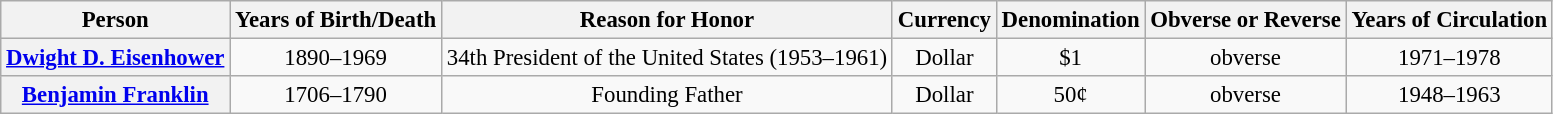<table class="wikitable" style="font-size:95%; text-align:center;">
<tr>
<th>Person</th>
<th>Years of Birth/Death</th>
<th>Reason for Honor</th>
<th>Currency</th>
<th>Denomination</th>
<th>Obverse or Reverse</th>
<th>Years of Circulation</th>
</tr>
<tr>
<th><a href='#'>Dwight D. Eisenhower</a></th>
<td>1890–1969</td>
<td>34th President of the United States (1953–1961)</td>
<td>Dollar</td>
<td>$1</td>
<td>obverse</td>
<td>1971–1978</td>
</tr>
<tr>
<th><a href='#'>Benjamin Franklin</a></th>
<td>1706–1790</td>
<td>Founding Father</td>
<td>Dollar</td>
<td>50¢</td>
<td>obverse</td>
<td>1948–1963</td>
</tr>
</table>
